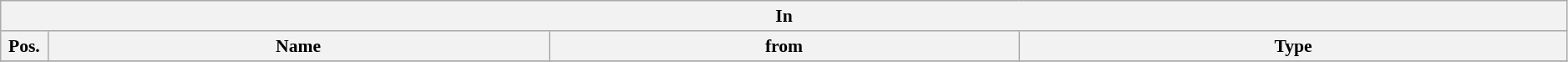<table class="wikitable" style="font-size:90%;width:99%;">
<tr>
<th colspan="4">In</th>
</tr>
<tr>
<th width=3%>Pos.</th>
<th width=32%>Name</th>
<th width=30%>from</th>
<th width=35%>Type</th>
</tr>
<tr>
</tr>
</table>
